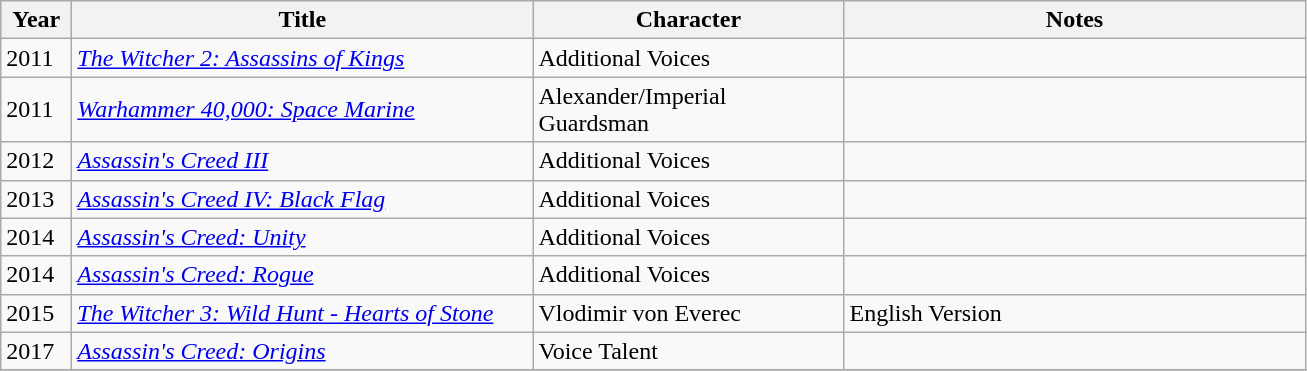<table class="wikitable">
<tr>
<th scope="col" width="40">Year</th>
<th scope="col" width="300">Title</th>
<th scope="col" width="200">Character</th>
<th scope="col" width="300">Notes</th>
</tr>
<tr>
<td>2011</td>
<td><em><a href='#'>The Witcher 2: Assassins of Kings</a></em></td>
<td>Additional Voices</td>
<td></td>
</tr>
<tr>
<td>2011</td>
<td><em><a href='#'>Warhammer 40,000: Space Marine</a></em></td>
<td>Alexander/Imperial Guardsman</td>
<td></td>
</tr>
<tr>
<td>2012</td>
<td><em><a href='#'>Assassin's Creed III</a></em></td>
<td>Additional Voices</td>
<td></td>
</tr>
<tr>
<td>2013</td>
<td><em><a href='#'>Assassin's Creed IV: Black Flag</a></em></td>
<td>Additional Voices</td>
<td></td>
</tr>
<tr>
<td>2014</td>
<td><em><a href='#'>Assassin's Creed: Unity</a></em></td>
<td>Additional Voices</td>
<td></td>
</tr>
<tr>
<td>2014</td>
<td><em><a href='#'>Assassin's Creed: Rogue</a></em></td>
<td>Additional Voices</td>
<td></td>
</tr>
<tr>
<td>2015</td>
<td><em><a href='#'>The Witcher 3: Wild Hunt - Hearts of Stone</a></em></td>
<td>Vlodimir von Everec</td>
<td>English Version</td>
</tr>
<tr>
<td>2017</td>
<td><em><a href='#'>Assassin's Creed: Origins</a></em></td>
<td>Voice Talent</td>
<td></td>
</tr>
<tr>
</tr>
</table>
